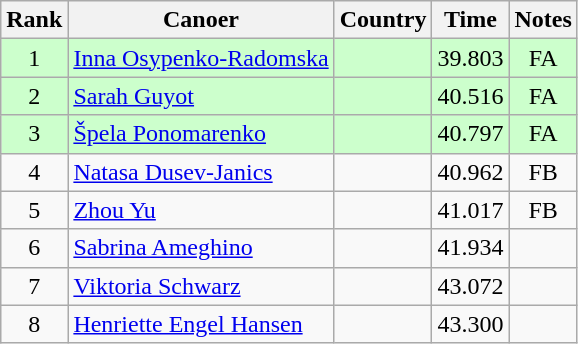<table class="wikitable" style="text-align:center;">
<tr>
<th>Rank</th>
<th>Canoer</th>
<th>Country</th>
<th>Time</th>
<th>Notes</th>
</tr>
<tr bgcolor=ccffcc>
<td>1</td>
<td align=left><a href='#'>Inna Osypenko-Radomska</a></td>
<td align=left></td>
<td>39.803</td>
<td>FA</td>
</tr>
<tr bgcolor=ccffcc>
<td>2</td>
<td align=left><a href='#'>Sarah Guyot</a></td>
<td align=left></td>
<td>40.516</td>
<td>FA</td>
</tr>
<tr bgcolor=ccffcc>
<td>3</td>
<td align=left><a href='#'>Špela Ponomarenko</a></td>
<td align=left></td>
<td>40.797</td>
<td>FA</td>
</tr>
<tr>
<td>4</td>
<td align=left><a href='#'>Natasa Dusev-Janics</a></td>
<td align=left></td>
<td>40.962</td>
<td>FB</td>
</tr>
<tr>
<td>5</td>
<td align=left><a href='#'>Zhou Yu</a></td>
<td align=left></td>
<td>41.017</td>
<td>FB</td>
</tr>
<tr>
<td>6</td>
<td align=left><a href='#'>Sabrina Ameghino</a></td>
<td align=left></td>
<td>41.934</td>
<td></td>
</tr>
<tr>
<td>7</td>
<td align=left><a href='#'>Viktoria Schwarz</a></td>
<td align=left></td>
<td>43.072</td>
<td></td>
</tr>
<tr>
<td>8</td>
<td align=left><a href='#'>Henriette Engel Hansen</a></td>
<td align=left></td>
<td>43.300</td>
<td></td>
</tr>
</table>
